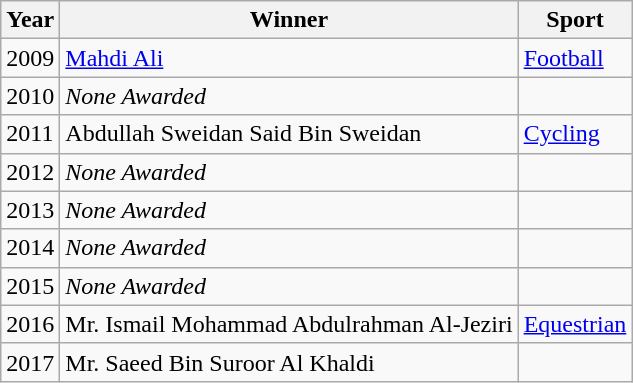<table class="wikitable">
<tr>
<th>Year</th>
<th>Winner</th>
<th>Sport</th>
</tr>
<tr>
<td>2009</td>
<td><a href='#'>Mahdi Ali</a></td>
<td><a href='#'>Football</a></td>
</tr>
<tr>
<td>2010</td>
<td><em>None Awarded</em></td>
<td></td>
</tr>
<tr>
<td>2011</td>
<td>Abdullah Sweidan Said Bin Sweidan</td>
<td><a href='#'>Cycling</a></td>
</tr>
<tr>
<td>2012</td>
<td><em>None Awarded</em></td>
<td></td>
</tr>
<tr>
<td>2013</td>
<td><em>None Awarded</em></td>
<td></td>
</tr>
<tr>
<td>2014</td>
<td><em>None Awarded</em></td>
<td></td>
</tr>
<tr>
<td>2015</td>
<td><em>None Awarded</em></td>
<td></td>
</tr>
<tr>
<td>2016</td>
<td>Mr. Ismail Mohammad Abdulrahman Al-Jeziri</td>
<td><a href='#'>Equestrian</a></td>
</tr>
<tr>
<td>2017</td>
<td>Mr. Saeed Bin Suroor Al Khaldi</td>
<td></td>
</tr>
</table>
